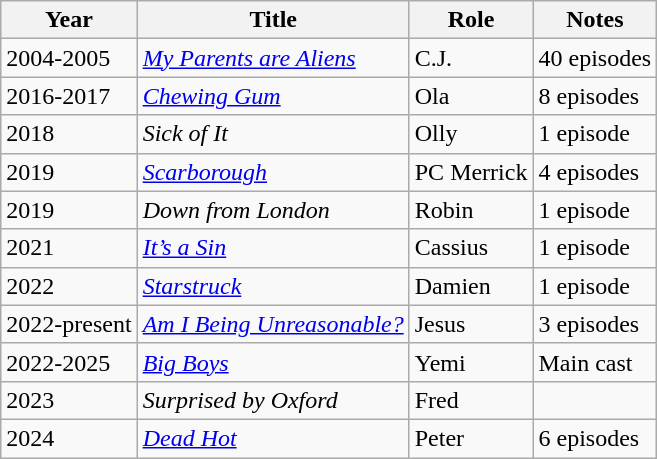<table class="wikitable sortable">
<tr>
<th>Year</th>
<th>Title</th>
<th>Role</th>
<th class="unsortable">Notes</th>
</tr>
<tr>
<td>2004-2005</td>
<td><em><a href='#'>My Parents are Aliens</a></em></td>
<td>C.J.</td>
<td>40 episodes</td>
</tr>
<tr>
<td>2016-2017</td>
<td><em><a href='#'>Chewing Gum</a></em></td>
<td>Ola</td>
<td>8 episodes</td>
</tr>
<tr>
<td>2018</td>
<td><em>Sick of It</em></td>
<td>Olly</td>
<td>1 episode</td>
</tr>
<tr>
<td>2019</td>
<td><em><a href='#'> Scarborough</a></em></td>
<td>PC Merrick</td>
<td>4 episodes</td>
</tr>
<tr>
<td>2019</td>
<td><em>Down from London</em></td>
<td>Robin</td>
<td>1 episode</td>
</tr>
<tr>
<td>2021</td>
<td><em><a href='#'>It’s a Sin</a></em></td>
<td>Cassius</td>
<td>1 episode</td>
</tr>
<tr>
<td>2022</td>
<td><em><a href='#'>Starstruck</a></em></td>
<td>Damien</td>
<td>1 episode</td>
</tr>
<tr>
<td>2022-present</td>
<td><em><a href='#'>Am I Being Unreasonable?</a></em></td>
<td>Jesus</td>
<td>3 episodes</td>
</tr>
<tr>
<td>2022-2025</td>
<td><em><a href='#'>Big Boys</a></em></td>
<td>Yemi</td>
<td>Main cast</td>
</tr>
<tr>
<td>2023</td>
<td><em>Surprised by Oxford</em></td>
<td>Fred</td>
<td></td>
</tr>
<tr>
<td>2024</td>
<td><em><a href='#'>Dead Hot</a></em></td>
<td>Peter</td>
<td>6 episodes</td>
</tr>
</table>
